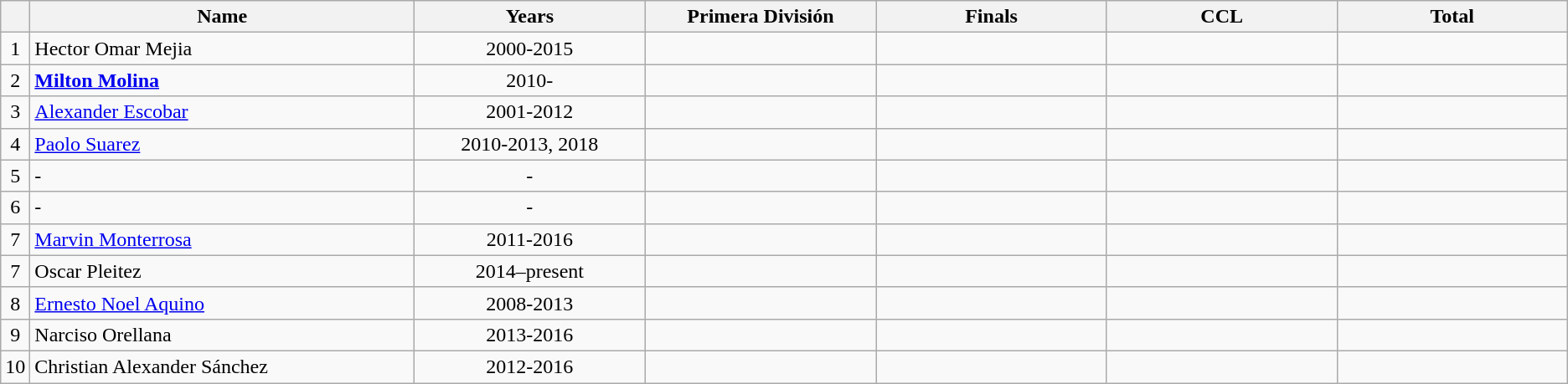<table class="wikitable sortable" style="text-align: center;">
<tr>
<th></th>
<th width=25%>Name</th>
<th width=15%>Years</th>
<th width=15%>Primera División</th>
<th width=15%>Finals</th>
<th width=15%>CCL</th>
<th width=15%>Total</th>
</tr>
<tr>
<td>1</td>
<td style="text-align:left;"> Hector Omar Mejia</td>
<td>2000-2015</td>
<td></td>
<td></td>
<td></td>
<td></td>
</tr>
<tr>
<td>2</td>
<td style="text-align:left;"><strong><a href='#'>Milton Molina</a></strong></td>
<td>2010-</td>
<td></td>
<td></td>
<td></td>
<td></td>
</tr>
<tr>
<td>3</td>
<td style="text-align:left;"><a href='#'>Alexander Escobar</a></td>
<td>2001-2012</td>
<td></td>
<td></td>
<td></td>
<td></td>
</tr>
<tr>
<td>4</td>
<td style="text-align:left;"> <a href='#'>Paolo Suarez</a></td>
<td>2010-2013, 2018</td>
<td></td>
<td></td>
<td></td>
<td></td>
</tr>
<tr>
<td>5</td>
<td style="text-align:left;">-</td>
<td>-</td>
<td></td>
<td></td>
<td></td>
<td></td>
</tr>
<tr>
<td>6</td>
<td style="text-align:left;">-</td>
<td>-</td>
<td></td>
<td></td>
<td></td>
<td></td>
</tr>
<tr>
<td>7</td>
<td style="text-align:left;"><a href='#'>Marvin Monterrosa</a></td>
<td>2011-2016</td>
<td></td>
<td></td>
<td></td>
<td></td>
</tr>
<tr>
<td>7</td>
<td style="text-align:left;">Oscar Pleitez</td>
<td>2014–present</td>
<td></td>
<td></td>
<td></td>
<td></td>
</tr>
<tr>
<td>8</td>
<td style="text-align:left;"><a href='#'>Ernesto Noel Aquino</a></td>
<td>2008-2013</td>
<td></td>
<td></td>
<td></td>
<td></td>
</tr>
<tr>
<td>9</td>
<td style="text-align:left;">Narciso Orellana</td>
<td>2013-2016</td>
<td></td>
<td></td>
<td></td>
<td></td>
</tr>
<tr>
<td>10</td>
<td style="text-align:left;">Christian Alexander Sánchez</td>
<td>2012-2016</td>
<td></td>
<td></td>
<td></td>
<td></td>
</tr>
</table>
